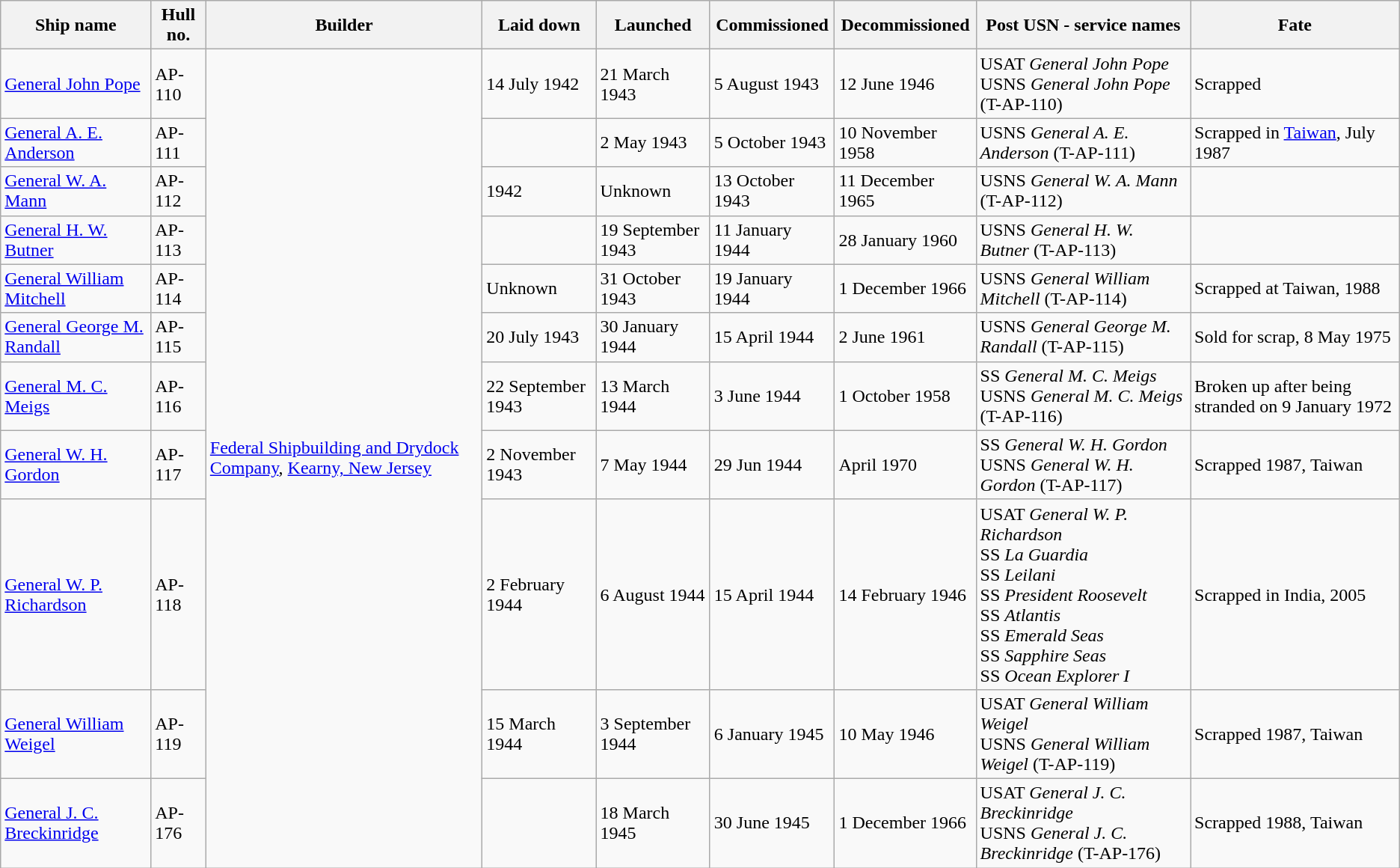<table class="sortable wikitable">
<tr>
<th>Ship name</th>
<th>Hull no.</th>
<th>Builder</th>
<th>Laid down</th>
<th>Launched</th>
<th>Commissioned</th>
<th>Decommissioned</th>
<th>Post USN - service names</th>
<th>Fate</th>
</tr>
<tr>
<td><a href='#'>General John Pope</a></td>
<td>AP-110</td>
<td rowspan=11><a href='#'>Federal Shipbuilding and Drydock Company</a>, <a href='#'>Kearny, New Jersey</a></td>
<td>14 July 1942</td>
<td>21 March 1943</td>
<td>5 August 1943</td>
<td>12 June 1946</td>
<td>USAT <em>General John Pope</em> <br> USNS <em>General John Pope</em> (T-AP-110)</td>
<td>Scrapped</td>
</tr>
<tr>
<td><a href='#'>General A. E. Anderson</a></td>
<td>AP-111</td>
<td></td>
<td>2 May 1943</td>
<td>5 October 1943</td>
<td>10 November 1958</td>
<td>USNS <em>General A. E. Anderson</em> (T-AP-111)</td>
<td>Scrapped in <a href='#'>Taiwan</a>, July 1987</td>
</tr>
<tr>
<td><a href='#'>General W. A. Mann</a></td>
<td>AP-112</td>
<td>1942</td>
<td>Unknown</td>
<td>13 October 1943</td>
<td>11 December 1965</td>
<td>USNS <em>General W. A. Mann</em> (T-AP-112)</td>
<td></td>
</tr>
<tr>
<td><a href='#'>General H. W. Butner</a></td>
<td>AP-113</td>
<td></td>
<td>19 September 1943</td>
<td>11 January 1944</td>
<td>28 January 1960</td>
<td>USNS <em>General H. W. Butner</em> (T-AP-113)</td>
<td></td>
</tr>
<tr>
<td><a href='#'>General William Mitchell</a></td>
<td>AP-114</td>
<td>Unknown</td>
<td>31 October 1943</td>
<td>19 January 1944</td>
<td>1 December 1966</td>
<td>USNS <em>General William Mitchell</em> (T-AP-114)</td>
<td>Scrapped at Taiwan, 1988</td>
</tr>
<tr>
<td><a href='#'>General George M. Randall</a></td>
<td>AP-115</td>
<td>20 July 1943</td>
<td>30 January 1944</td>
<td>15 April 1944</td>
<td>2 June 1961</td>
<td>USNS <em>General George M. Randall</em> (T-AP-115)</td>
<td>Sold for scrap, 8 May 1975</td>
</tr>
<tr>
<td><a href='#'>General M. C. Meigs</a></td>
<td>AP-116</td>
<td>22 September 1943</td>
<td>13 March 1944</td>
<td>3 June 1944</td>
<td>1 October 1958</td>
<td>SS <em>General M. C. Meigs</em> <br> USNS <em>General M. C. Meigs</em> (T-AP-116)</td>
<td>Broken up after being stranded on 9 January 1972</td>
</tr>
<tr>
<td><a href='#'>General W. H. Gordon</a></td>
<td>AP-117</td>
<td>2 November 1943</td>
<td>7 May 1944</td>
<td>29 Jun 1944</td>
<td>April 1970</td>
<td>SS <em>General W. H. Gordon</em> <br> USNS <em>General W. H. Gordon</em> (T-AP-117)</td>
<td>Scrapped 1987, Taiwan</td>
</tr>
<tr>
<td><a href='#'>General W. P. Richardson</a></td>
<td>AP-118</td>
<td>2 February 1944</td>
<td>6 August 1944</td>
<td>15 April 1944</td>
<td>14 February 1946</td>
<td>USAT <em>General W. P. Richardson</em><br>SS <em>La Guardia</em><br>SS <em>Leilani</em><br>SS <em>President Roosevelt</em><br>SS <em>Atlantis</em><br>SS <em>Emerald Seas</em><br>SS <em>Sapphire Seas</em><br>SS <em>Ocean Explorer I</em></td>
<td>Scrapped in India, 2005</td>
</tr>
<tr>
<td><a href='#'>General William Weigel</a></td>
<td>AP-119</td>
<td>15 March 1944</td>
<td>3 September 1944</td>
<td>6 January 1945</td>
<td>10 May 1946</td>
<td>USAT <em>General William Weigel</em> <br> USNS <em>General William Weigel</em> (T-AP-119)</td>
<td>Scrapped 1987, Taiwan</td>
</tr>
<tr>
<td><a href='#'>General J. C. Breckinridge</a></td>
<td>AP-176</td>
<td></td>
<td>18 March 1945</td>
<td>30 June 1945</td>
<td>1 December 1966</td>
<td>USAT <em>General J. C. Breckinridge</em> <br> USNS <em>General J. C. Breckinridge</em> (T-AP-176)</td>
<td>Scrapped 1988, Taiwan</td>
</tr>
</table>
